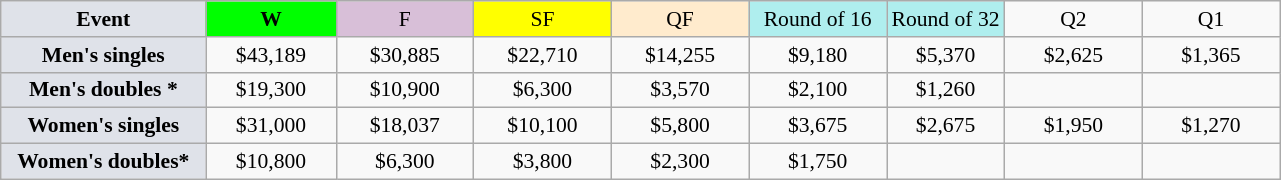<table class=wikitable style=font-size:90%;text-align:center>
<tr>
<td style="width:130px; background:#dfe2e9;"><strong>Event</strong></td>
<td style="width:80px; background:lime;"><strong>W</strong></td>
<td style="width:85px; background:thistle;">F</td>
<td style="width:85px; background:#ff0;">SF</td>
<td style="width:85px; background:#ffebcd;">QF</td>
<td style="width:85px; background:#afeeee;">Round of 16</td>
<td style="background:#afeeee;">Round of 32</td>
<td width=85>Q2</td>
<td width=85>Q1</td>
</tr>
<tr>
<td style="background:#dfe2e9;"><strong>Men's singles</strong></td>
<td>$43,189</td>
<td>$30,885</td>
<td>$22,710</td>
<td>$14,255</td>
<td>$9,180</td>
<td>$5,370</td>
<td>$2,625</td>
<td>$1,365</td>
</tr>
<tr>
<td style="background:#dfe2e9;"><strong>Men's doubles *</strong></td>
<td>$19,300</td>
<td>$10,900</td>
<td>$6,300</td>
<td>$3,570</td>
<td>$2,100</td>
<td>$1,260</td>
<td></td>
<td></td>
</tr>
<tr>
<td style="background:#dfe2e9;"><strong>Women's singles</strong></td>
<td>$31,000</td>
<td>$18,037</td>
<td>$10,100</td>
<td>$5,800</td>
<td>$3,675</td>
<td>$2,675</td>
<td>$1,950</td>
<td>$1,270</td>
</tr>
<tr>
<td style="background:#dfe2e9;"><strong>Women's doubles*</strong></td>
<td>$10,800</td>
<td>$6,300</td>
<td>$3,800</td>
<td>$2,300</td>
<td>$1,750</td>
<td></td>
<td></td>
<td></td>
</tr>
</table>
